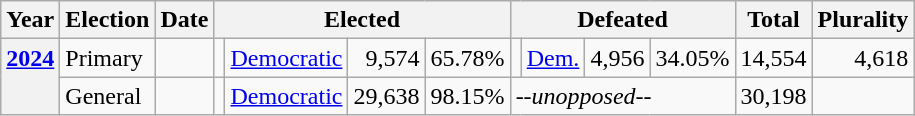<table class=wikitable>
<tr>
<th>Year</th>
<th>Election</th>
<th>Date</th>
<th ! colspan="4">Elected</th>
<th ! colspan="4">Defeated</th>
<th>Total</th>
<th>Plurality</th>
</tr>
<tr>
<th rowspan="2" valign="top"><a href='#'>2024</a></th>
<td valign="top">Primary</td>
<td valign="top"></td>
<td valign="top"></td>
<td valign="top" ><a href='#'>Democratic</a></td>
<td valign="top" align="right">9,574</td>
<td valign="top" align="right">65.78%</td>
<td valign="top"></td>
<td valign="top" ><a href='#'>Dem.</a></td>
<td valign="top" align="right">4,956</td>
<td valign="top" align="right">34.05%</td>
<td valign="top" align="right">14,554</td>
<td valign="top" align="right">4,618</td>
</tr>
<tr>
<td valign="top">General</td>
<td valign="top"></td>
<td valign="top"></td>
<td valign="top" ><a href='#'>Democratic</a></td>
<td valign="top" align="right">29,638</td>
<td valign="top" align="right">98.15%</td>
<td valign="top" colspan="4"><em>--unopposed--</em></td>
<td valign="top" align="right">30,198</td>
</tr>
</table>
